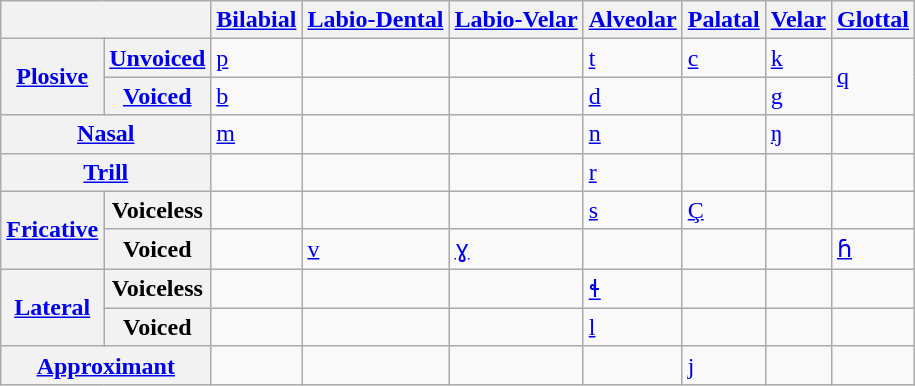<table class="wikitable">
<tr>
<th colspan="2"></th>
<th><a href='#'>Bilabial</a></th>
<th><a href='#'>Labio-Dental</a></th>
<th><a href='#'>Labio-Velar</a></th>
<th><a href='#'>Alveolar</a></th>
<th><a href='#'>Palatal</a></th>
<th><a href='#'>Velar</a></th>
<th><a href='#'>Glottal</a></th>
</tr>
<tr>
<th rowspan="2"><a href='#'>Plosive</a></th>
<th><a href='#'>Unvoiced</a></th>
<td><a href='#'>p</a></td>
<td></td>
<td></td>
<td><a href='#'>t</a></td>
<td><a href='#'>c</a></td>
<td><a href='#'>k</a></td>
<td rowspan="2"><a href='#'>q</a></td>
</tr>
<tr>
<th><a href='#'>Voiced</a></th>
<td><a href='#'>b</a></td>
<td></td>
<td></td>
<td><a href='#'>d</a></td>
<td></td>
<td><a href='#'>g</a></td>
</tr>
<tr>
<th colspan="2"><a href='#'>Nasal</a></th>
<td><a href='#'>m</a></td>
<td></td>
<td></td>
<td><a href='#'>n</a></td>
<td></td>
<td><a href='#'>ŋ</a></td>
<td></td>
</tr>
<tr>
<th colspan="2"><a href='#'>Trill</a></th>
<td></td>
<td></td>
<td></td>
<td><a href='#'>r</a></td>
<td></td>
<td></td>
<td></td>
</tr>
<tr>
<th rowspan="2"><a href='#'>Fricative</a></th>
<th>Voiceless</th>
<td></td>
<td></td>
<td></td>
<td><a href='#'>s</a></td>
<td><a href='#'>Ç</a></td>
<td></td>
<td></td>
</tr>
<tr>
<th>Voiced</th>
<td></td>
<td><a href='#'>v</a></td>
<td><a href='#'>ɣ</a></td>
<td></td>
<td></td>
<td></td>
<td><a href='#'>ɦ</a></td>
</tr>
<tr>
<th rowspan="2"><a href='#'>Lateral</a></th>
<th>Voiceless</th>
<td></td>
<td></td>
<td></td>
<td><a href='#'>ɬ</a></td>
<td></td>
<td></td>
<td></td>
</tr>
<tr>
<th>Voiced</th>
<td></td>
<td></td>
<td></td>
<td><a href='#'>l</a></td>
<td></td>
<td></td>
<td></td>
</tr>
<tr>
<th colspan="2"><a href='#'>Approximant</a></th>
<td></td>
<td></td>
<td></td>
<td></td>
<td><a href='#'>j</a></td>
<td></td>
<td></td>
</tr>
</table>
